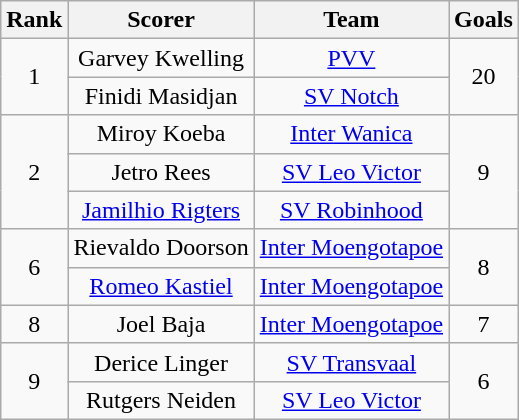<table class="wikitable" style="text-align:center">
<tr>
<th>Rank</th>
<th>Scorer</th>
<th>Team</th>
<th>Goals</th>
</tr>
<tr>
<td rowspan=2>1</td>
<td>Garvey Kwelling</td>
<td><a href='#'>PVV</a></td>
<td rowspan=2>20</td>
</tr>
<tr>
<td>Finidi Masidjan</td>
<td><a href='#'>SV Notch</a></td>
</tr>
<tr>
<td rowspan=3>2</td>
<td>Miroy Koeba</td>
<td><a href='#'>Inter Wanica</a></td>
<td rowspan=3>9</td>
</tr>
<tr>
<td>Jetro Rees</td>
<td><a href='#'>SV Leo Victor</a></td>
</tr>
<tr>
<td><a href='#'>Jamilhio Rigters</a></td>
<td><a href='#'>SV Robinhood</a></td>
</tr>
<tr>
<td rowspan=2>6</td>
<td>Rievaldo Doorson</td>
<td><a href='#'>Inter Moengotapoe</a></td>
<td rowspan=2>8</td>
</tr>
<tr>
<td><a href='#'>Romeo Kastiel</a></td>
<td><a href='#'>Inter Moengotapoe</a></td>
</tr>
<tr>
<td>8</td>
<td>Joel Baja</td>
<td><a href='#'>Inter Moengotapoe</a></td>
<td>7</td>
</tr>
<tr>
<td rowspan=2>9</td>
<td>Derice Linger</td>
<td><a href='#'>SV Transvaal</a></td>
<td rowspan=2>6</td>
</tr>
<tr>
<td>Rutgers Neiden</td>
<td><a href='#'>SV Leo Victor</a></td>
</tr>
</table>
